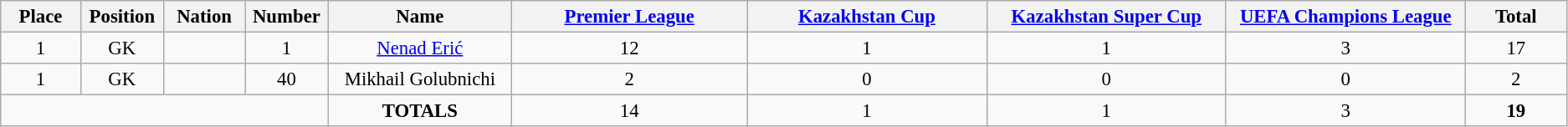<table class="wikitable" style="font-size: 95%; text-align: center;">
<tr>
<th width=60>Place</th>
<th width=60>Position</th>
<th width=60>Nation</th>
<th width=60>Number</th>
<th width=150>Name</th>
<th width=200><a href='#'>Premier League</a></th>
<th width=200><a href='#'>Kazakhstan Cup</a></th>
<th width=200><a href='#'>Kazakhstan Super Cup</a></th>
<th width=200><a href='#'>UEFA Champions League</a></th>
<th width=80>Total</th>
</tr>
<tr>
<td>1</td>
<td>GK</td>
<td></td>
<td>1</td>
<td><a href='#'>Nenad Erić</a></td>
<td>12</td>
<td>1</td>
<td>1</td>
<td>3</td>
<td>17</td>
</tr>
<tr>
<td>1</td>
<td>GK</td>
<td></td>
<td>40</td>
<td>Mikhail Golubnichi</td>
<td>2</td>
<td>0</td>
<td>0</td>
<td>0</td>
<td>2</td>
</tr>
<tr>
<td colspan="4"></td>
<td><strong>TOTALS</strong></td>
<td>14</td>
<td>1</td>
<td>1</td>
<td>3</td>
<td><strong>19</strong></td>
</tr>
</table>
